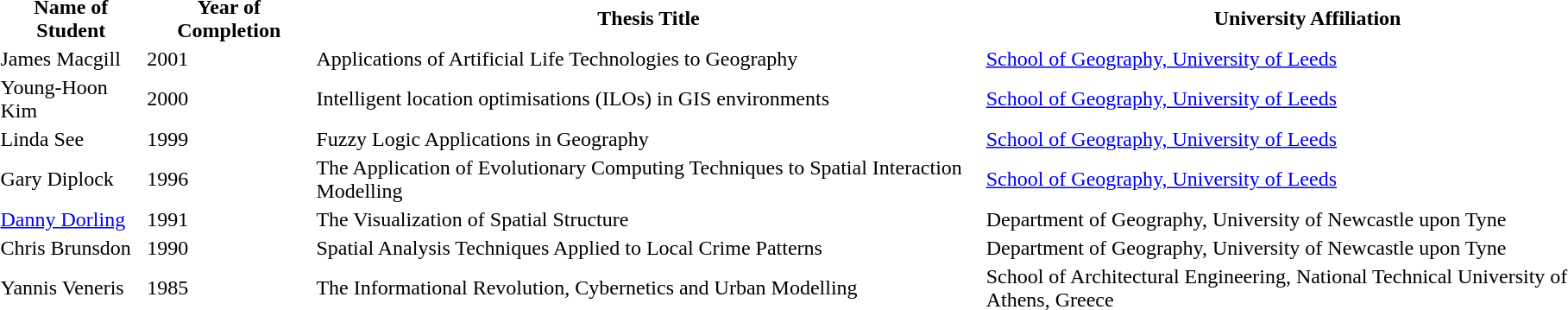<table>
<tr>
<th>Name of Student</th>
<th>Year of Completion</th>
<th>Thesis Title</th>
<th>University Affiliation</th>
</tr>
<tr>
<td>James Macgill</td>
<td>2001</td>
<td>Applications of Artificial Life Technologies to Geography</td>
<td><a href='#'>School of Geography, University of Leeds</a></td>
</tr>
<tr>
<td>Young-Hoon Kim<br></td>
<td>2000</td>
<td>Intelligent location optimisations (ILOs) in GIS environments</td>
<td><a href='#'>School of Geography, University of Leeds</a></td>
</tr>
<tr>
<td>Linda See</td>
<td>1999</td>
<td>Fuzzy Logic Applications in Geography</td>
<td><a href='#'>School of Geography, University of Leeds</a></td>
</tr>
<tr>
<td>Gary Diplock</td>
<td>1996</td>
<td>The Application of Evolutionary Computing Techniques to Spatial Interaction Modelling</td>
<td><a href='#'>School of Geography, University of Leeds</a></td>
</tr>
<tr>
<td><a href='#'>Danny Dorling</a></td>
<td>1991</td>
<td>The Visualization of Spatial Structure</td>
<td>Department of Geography, University of Newcastle upon Tyne</td>
</tr>
<tr>
<td>Chris Brunsdon</td>
<td>1990</td>
<td>Spatial Analysis Techniques Applied to Local Crime Patterns</td>
<td>Department of Geography, University of Newcastle upon Tyne</td>
</tr>
<tr>
<td>Yannis Veneris</td>
<td>1985</td>
<td>The Informational Revolution, Cybernetics and Urban Modelling</td>
<td>School of Architectural Engineering, National Technical University of Athens, Greece</td>
</tr>
</table>
